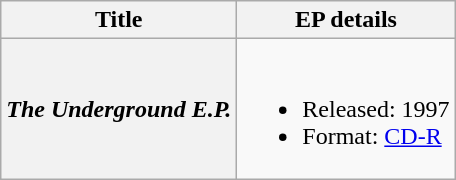<table class="wikitable">
<tr>
<th scope="col">Title</th>
<th scope="col">EP details</th>
</tr>
<tr>
<th scope="row"><em>The Underground E.P.</em></th>
<td><br><ul><li>Released: 1997</li><li>Format: <a href='#'>CD-R</a></li></ul></td>
</tr>
</table>
